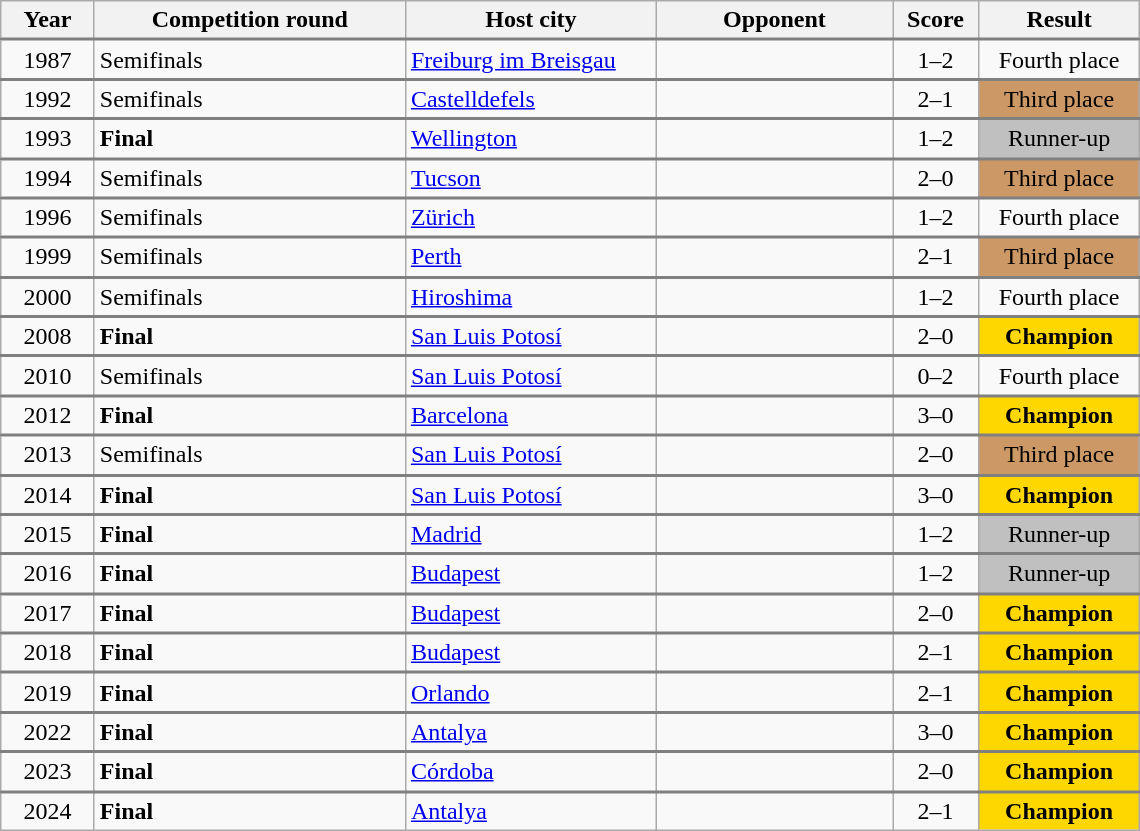<table class="wikitable">
<tr>
<th width="55">Year</th>
<th width="200">Competition round</th>
<th width="160">Host city</th>
<th width="150">Opponent</th>
<th width="50">Score</th>
<th width="100">Result</th>
</tr>
<tr style="border-top:2px solid gray;">
<td align="center">1987</td>
<td>Semifinals</td>
<td> <a href='#'>Freiburg im Breisgau</a></td>
<td></td>
<td align="center">1–2</td>
<td align="center">Fourth place</td>
</tr>
<tr style="border-top:2px solid gray;">
<td align="center">1992</td>
<td>Semifinals</td>
<td> <a href='#'>Castelldefels</a></td>
<td></td>
<td align="center">2–1</td>
<td align="center" bgcolor="#CC9966">Third place</td>
</tr>
<tr style="border-top:2px solid gray;">
<td align="center">1993</td>
<td><strong>Final</strong></td>
<td> <a href='#'>Wellington</a></td>
<td></td>
<td align="center">1–2</td>
<td align="center" bgcolor="silver">Runner-up</td>
</tr>
<tr style="border-top:2px solid gray;">
<td align="center">1994</td>
<td>Semifinals</td>
<td> <a href='#'>Tucson</a></td>
<td></td>
<td align="center">2–0</td>
<td align="center" bgcolor="#CC9966">Third place</td>
</tr>
<tr style="border-top:2px solid gray;">
<td align="center">1996</td>
<td>Semifinals</td>
<td> <a href='#'>Zürich</a></td>
<td></td>
<td align="center">1–2</td>
<td align="center">Fourth place</td>
</tr>
<tr style="border-top:2px solid gray;">
<td align="center">1999</td>
<td>Semifinals</td>
<td> <a href='#'>Perth</a></td>
<td></td>
<td align="center">2–1</td>
<td align="center" bgcolor="#CC9966">Third place</td>
</tr>
<tr style="border-top:2px solid gray;">
<td align="center">2000</td>
<td>Semifinals</td>
<td> <a href='#'>Hiroshima</a></td>
<td></td>
<td align="center">1–2</td>
<td align="center">Fourth place</td>
</tr>
<tr style="border-top:2px solid gray;">
<td align="center">2008</td>
<td><strong>Final</strong></td>
<td> <a href='#'>San Luis Potosí</a></td>
<td></td>
<td align="center">2–0</td>
<td align="center" bgcolor="gold"><strong>Champion</strong></td>
</tr>
<tr style="border-top:2px solid gray;">
<td align="center">2010</td>
<td>Semifinals</td>
<td> <a href='#'>San Luis Potosí</a></td>
<td></td>
<td align="center">0–2</td>
<td align="center">Fourth place</td>
</tr>
<tr style="border-top:2px solid gray;">
<td align="center">2012</td>
<td><strong>Final</strong></td>
<td> <a href='#'>Barcelona</a></td>
<td></td>
<td align="center">3–0</td>
<td align="center" bgcolor="gold"><strong>Champion</strong></td>
</tr>
<tr style="border-top:2px solid gray;">
<td align="center">2013</td>
<td>Semifinals</td>
<td> <a href='#'>San Luis Potosí</a></td>
<td></td>
<td align="center">2–0</td>
<td align="center" bgcolor="#CC9966">Third place</td>
</tr>
<tr style="border-top:2px solid gray;">
<td align="center">2014</td>
<td><strong>Final</strong></td>
<td> <a href='#'>San Luis Potosí</a></td>
<td></td>
<td align="center">3–0</td>
<td align="center" bgcolor="gold"><strong>Champion</strong></td>
</tr>
<tr style="border-top:2px solid gray;">
<td align="center">2015</td>
<td><strong>Final</strong></td>
<td> <a href='#'>Madrid</a></td>
<td></td>
<td align="center">1–2</td>
<td align="center" bgcolor="silver">Runner-up</td>
</tr>
<tr style="border-top:2px solid gray;">
<td align="center">2016</td>
<td><strong>Final</strong></td>
<td> <a href='#'>Budapest</a></td>
<td></td>
<td align="center">1–2</td>
<td align="center" bgcolor="silver">Runner-up</td>
</tr>
<tr style="border-top:2px solid gray;">
<td align="center">2017</td>
<td><strong>Final</strong></td>
<td> <a href='#'>Budapest</a></td>
<td></td>
<td align="center">2–0</td>
<td align="center" bgcolor="gold"><strong>Champion</strong></td>
</tr>
<tr style="border-top:2px solid gray;">
<td align="center">2018</td>
<td><strong>Final</strong></td>
<td> <a href='#'>Budapest</a></td>
<td></td>
<td align="center">2–1</td>
<td align="center" bgcolor="gold"><strong>Champion</strong></td>
</tr>
<tr style="border-top:2px solid gray;">
<td align="center">2019</td>
<td><strong>Final</strong></td>
<td> <a href='#'>Orlando</a></td>
<td></td>
<td align="center">2–1</td>
<td align="center" bgcolor="gold"><strong>Champion</strong></td>
</tr>
<tr style="border-top:2px solid gray;">
<td align="center">2022</td>
<td><strong>Final</strong></td>
<td> <a href='#'>Antalya</a></td>
<td></td>
<td align="center">3–0</td>
<td align="center" bgcolor="gold"><strong>Champion</strong></td>
</tr>
<tr style="border-top:2px solid gray;">
<td align="center">2023</td>
<td><strong>Final</strong></td>
<td> <a href='#'>Córdoba</a></td>
<td></td>
<td align="center">2–0</td>
<td align="center" bgcolor="gold"><strong>Champion</strong></td>
</tr>
<tr style="border-top:2px solid gray;">
<td align="center">2024</td>
<td><strong>Final</strong></td>
<td> <a href='#'>Antalya</a></td>
<td></td>
<td align="center">2–1</td>
<td align="center" bgcolor="gold"><strong>Champion</strong></td>
</tr>
</table>
